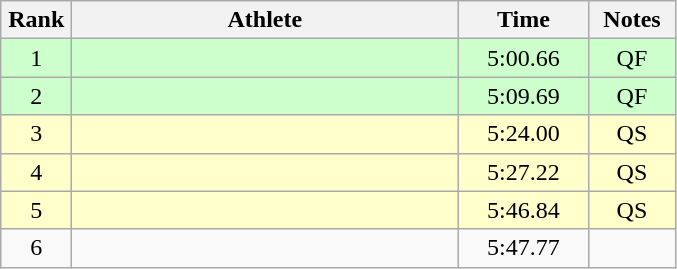<table class=wikitable style="text-align:center">
<tr>
<th width=40>Rank</th>
<th width=250>Athlete</th>
<th width=80>Time</th>
<th width=50>Notes</th>
</tr>
<tr bgcolor="ccffcc">
<td>1</td>
<td align=left></td>
<td>5:00.66</td>
<td>QF</td>
</tr>
<tr bgcolor="ccffcc">
<td>2</td>
<td align=left></td>
<td>5:09.69</td>
<td>QF</td>
</tr>
<tr bgcolor="#ffffcc">
<td>3</td>
<td align=left></td>
<td>5:24.00</td>
<td>QS</td>
</tr>
<tr bgcolor="#ffffcc">
<td>4</td>
<td align=left></td>
<td>5:27.22</td>
<td>QS</td>
</tr>
<tr bgcolor="#ffffcc">
<td>5</td>
<td align=left></td>
<td>5:46.84</td>
<td>QS</td>
</tr>
<tr>
<td>6</td>
<td align=left></td>
<td>5:47.77</td>
<td></td>
</tr>
</table>
